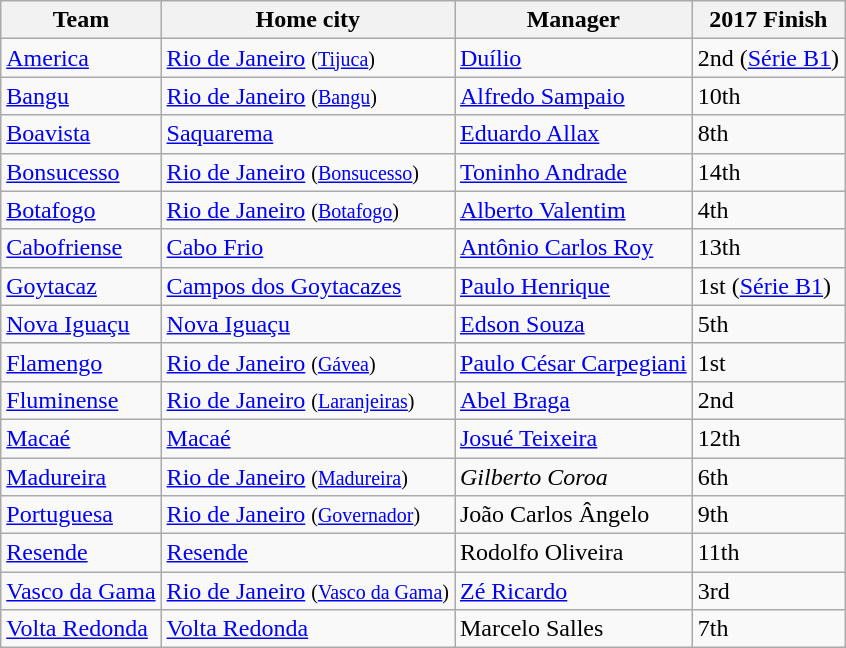<table class="wikitable sortable">
<tr>
<th>Team</th>
<th>Home city</th>
<th>Manager</th>
<th>2017 Finish</th>
</tr>
<tr>
<td><a href='#'>America</a></td>
<td><a href='#'>Rio de Janeiro</a> <small>(<a href='#'>Tijuca</a>)</small></td>
<td><a href='#'>Duílio</a></td>
<td>2nd (<a href='#'>Série B1</a>)</td>
</tr>
<tr>
<td><a href='#'>Bangu</a></td>
<td><a href='#'>Rio de Janeiro</a> <small>(<a href='#'>Bangu</a>)</small></td>
<td><a href='#'>Alfredo Sampaio</a></td>
<td>10th</td>
</tr>
<tr>
<td><a href='#'>Boavista</a></td>
<td><a href='#'>Saquarema</a></td>
<td><a href='#'>Eduardo Allax</a></td>
<td>8th</td>
</tr>
<tr>
<td><a href='#'>Bonsucesso</a></td>
<td><a href='#'>Rio de Janeiro</a> <small>(<a href='#'>Bonsucesso</a>)</small></td>
<td><a href='#'>Toninho Andrade</a></td>
<td>14th</td>
</tr>
<tr>
<td><a href='#'>Botafogo</a></td>
<td><a href='#'>Rio de Janeiro</a> <small>(<a href='#'>Botafogo</a>)</small></td>
<td><a href='#'>Alberto Valentim</a></td>
<td>4th</td>
</tr>
<tr>
<td><a href='#'>Cabofriense</a></td>
<td><a href='#'>Cabo Frio</a></td>
<td><a href='#'>Antônio Carlos Roy</a></td>
<td>13th</td>
</tr>
<tr>
<td><a href='#'>Goytacaz</a></td>
<td><a href='#'>Campos dos Goytacazes</a></td>
<td><a href='#'>Paulo Henrique</a></td>
<td>1st (<a href='#'>Série B1</a>)</td>
</tr>
<tr>
<td><a href='#'>Nova Iguaçu</a></td>
<td><a href='#'>Nova Iguaçu</a></td>
<td><a href='#'>Edson Souza</a></td>
<td>5th</td>
</tr>
<tr>
<td><a href='#'>Flamengo</a></td>
<td><a href='#'>Rio de Janeiro</a> <small>(<a href='#'>Gávea</a>)</small></td>
<td><a href='#'>Paulo César Carpegiani</a></td>
<td>1st</td>
</tr>
<tr>
<td><a href='#'>Fluminense</a></td>
<td><a href='#'>Rio de Janeiro</a> <small>(<a href='#'>Laranjeiras</a>)</small></td>
<td><a href='#'>Abel Braga</a></td>
<td>2nd</td>
</tr>
<tr>
<td><a href='#'>Macaé</a></td>
<td><a href='#'>Macaé</a></td>
<td><a href='#'>Josué Teixeira</a></td>
<td>12th</td>
</tr>
<tr>
<td><a href='#'>Madureira</a></td>
<td><a href='#'>Rio de Janeiro</a> <small>(<a href='#'>Madureira</a>)</small></td>
<td><em>Gilberto Coroa</em></td>
<td>6th</td>
</tr>
<tr>
<td><a href='#'>Portuguesa</a></td>
<td><a href='#'>Rio de Janeiro</a> <small>(<a href='#'>Governador</a>)</small></td>
<td>João Carlos Ângelo</td>
<td>9th</td>
</tr>
<tr>
<td><a href='#'>Resende</a></td>
<td><a href='#'>Resende</a></td>
<td>Rodolfo Oliveira</td>
<td>11th</td>
</tr>
<tr>
<td><a href='#'>Vasco da Gama</a></td>
<td><a href='#'>Rio de Janeiro</a> <small>(<a href='#'>Vasco da Gama</a>)</small></td>
<td><a href='#'>Zé Ricardo</a></td>
<td>3rd</td>
</tr>
<tr>
<td><a href='#'>Volta Redonda</a></td>
<td><a href='#'>Volta Redonda</a></td>
<td>Marcelo Salles</td>
<td>7th</td>
</tr>
</table>
